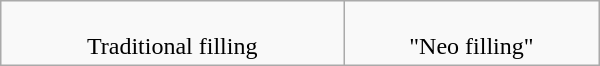<table class="wikitable" width="400" style="vertical-align:top;text-align:center">
<tr>
<td align=center><br>Traditional filling</td>
<td align=center><br>"Neo filling"</td>
</tr>
</table>
